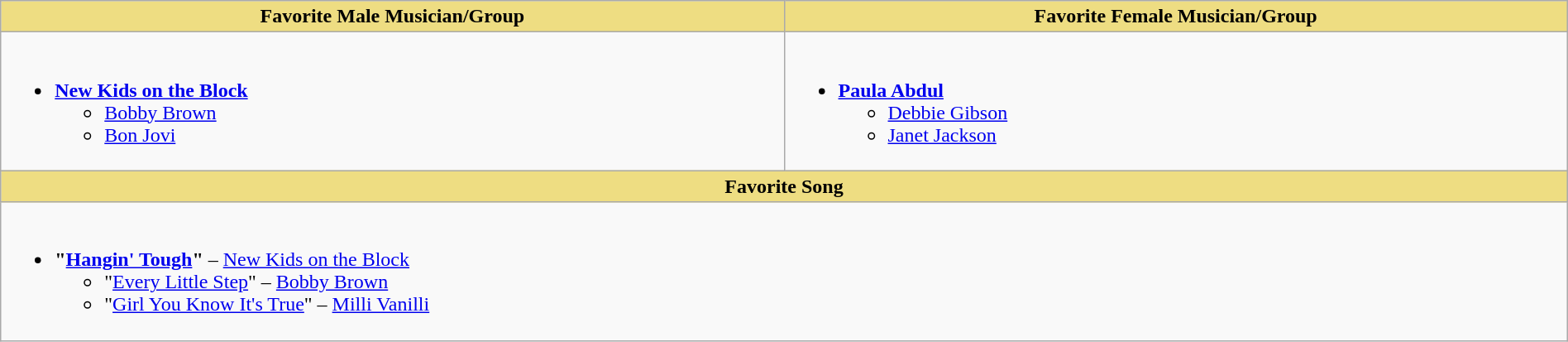<table class="wikitable" style="width:100%">
<tr>
<th style="background:#EEDD82; width:50%">Favorite Male Musician/Group</th>
<th style="background:#EEDD82; width:50%">Favorite Female Musician/Group</th>
</tr>
<tr>
<td valign="top"><br><ul><li><strong><a href='#'>New Kids on the Block</a></strong><ul><li><a href='#'>Bobby Brown</a></li><li><a href='#'>Bon Jovi</a></li></ul></li></ul></td>
<td valign="top"><br><ul><li><strong><a href='#'>Paula Abdul</a></strong><ul><li><a href='#'>Debbie Gibson</a></li><li><a href='#'>Janet Jackson</a></li></ul></li></ul></td>
</tr>
<tr>
<th style="background:#EEDD82;" colspan="2">Favorite Song</th>
</tr>
<tr>
<td colspan="2" valign="top"><br><ul><li><strong>"<a href='#'>Hangin' Tough</a>"</strong> – <a href='#'>New Kids on the Block</a><ul><li>"<a href='#'>Every Little Step</a>" – <a href='#'>Bobby Brown</a></li><li>"<a href='#'>Girl You Know It's True</a>" – <a href='#'>Milli Vanilli</a></li></ul></li></ul></td>
</tr>
</table>
